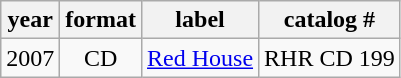<table class="wikitable" style="text-align:center">
<tr>
<th>year</th>
<th>format</th>
<th>label</th>
<th>catalog #</th>
</tr>
<tr>
<td>2007</td>
<td>CD</td>
<td><a href='#'>Red House</a></td>
<td>RHR CD 199</td>
</tr>
</table>
